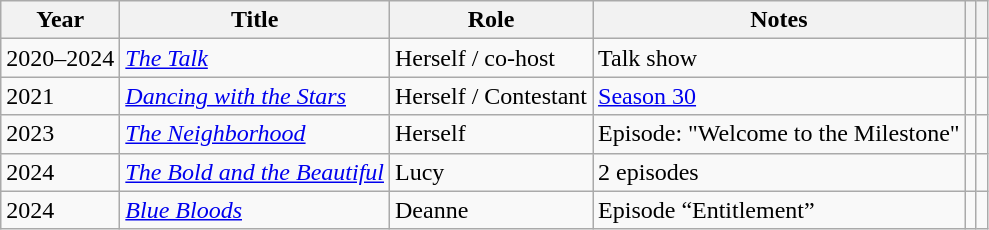<table class="wikitable sortable">
<tr>
<th>Year</th>
<th>Title</th>
<th>Role</th>
<th scope="col" class="unsortable">Notes</th>
<th></th>
<th scope="col" class="unsortable"></th>
</tr>
<tr>
<td>2020–2024</td>
<td><em><a href='#'>The Talk</a></em></td>
<td>Herself / co-host</td>
<td>Talk show</td>
<td></td>
<td align="center"></td>
</tr>
<tr>
<td>2021</td>
<td><em><a href='#'>Dancing with the Stars</a></em></td>
<td>Herself / Contestant</td>
<td><a href='#'>Season 30</a></td>
<td></td>
<td align="center"></td>
</tr>
<tr>
<td>2023</td>
<td><em><a href='#'>The Neighborhood</a></em></td>
<td>Herself</td>
<td>Episode: "Welcome to the Milestone"</td>
<td></td>
<td></td>
</tr>
<tr>
<td>2024</td>
<td><em><a href='#'>The Bold and the Beautiful</a></em></td>
<td>Lucy</td>
<td>2 episodes</td>
<td></td>
<td align="center"></td>
</tr>
<tr>
<td>2024</td>
<td><a href='#'><em>Blue Bloods</em></a></td>
<td>Deanne</td>
<td>Episode “Entitlement”</td>
<td></td>
<td></td>
</tr>
</table>
